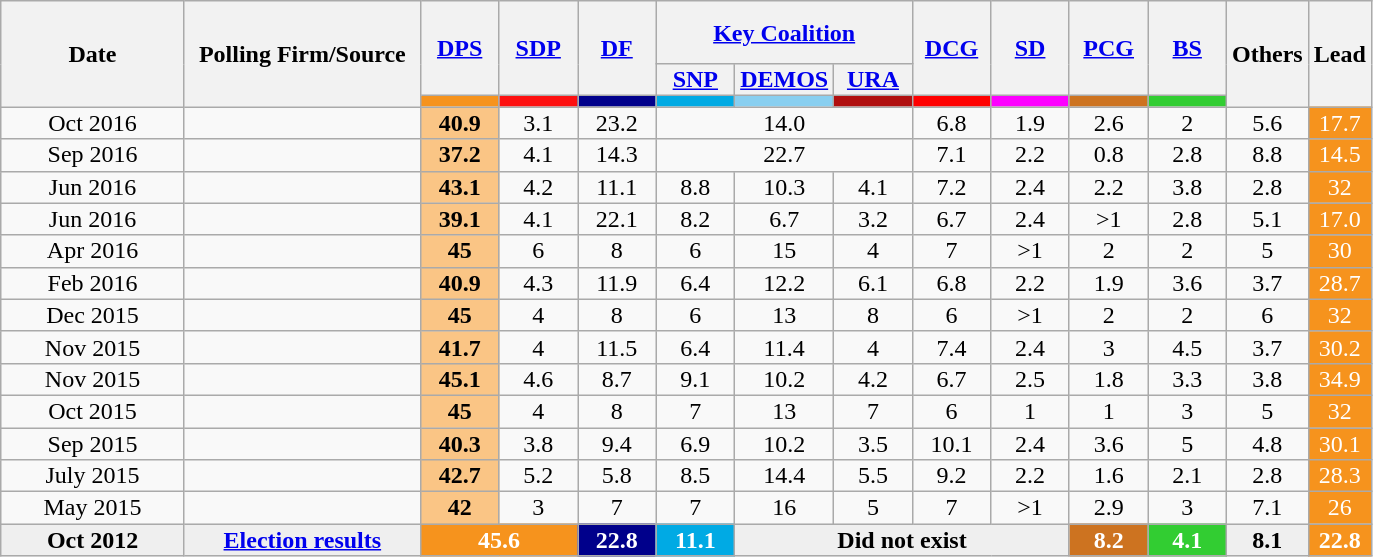<table class="wikitable collapsible" style="text-align:center; font-size:100%; line-height:14px;">
<tr style="height:42px;">
<th style="width:115px;" rowspan="3">Date</th>
<th style="width:150px;" rowspan="3">Polling Firm/Source</th>
<th style="width:45px;" rowspan="2"><a href='#'>DPS</a></th>
<th style="width:45px;" rowspan="2"><a href='#'>SDP</a></th>
<th style="width:45px;" rowspan="2"><a href='#'>DF</a></th>
<th colspan=3><a href='#'>Key Coalition</a></th>
<th style="width:45px;" rowspan="2"><a href='#'>DCG</a></th>
<th style="width:45px;" rowspan="2"><a href='#'>SD</a></th>
<th style="width:45px;" rowspan="2"><a href='#'>PCG</a></th>
<th style="width:45px;" rowspan="2"><a href='#'>BS</a></th>
<th style="width:45px;" rowspan="3">Others</th>
<th style="width:25px;" rowspan="3">Lead</th>
</tr>
<tr>
<th style="width:45px;"><a href='#'>SNP</a></th>
<th style="width:45px;"><a href='#'>DEMOS</a></th>
<th style="width:45px;"><a href='#'>URA</a></th>
</tr>
<tr>
<th style="color:inherit;background:#F6931D;"></th>
<th style="color:inherit;background:#fd1010;"></th>
<th style="color:inherit;background:darkblue;"></th>
<th style="color:inherit;background:#00AAE4;"></th>
<th style="color:inherit;background:#89CFF0;"></th>
<th style="color:inherit;background:#B00F0F;"></th>
<th style="color:inherit;background:red;"></th>
<th style="color:inherit;background:#fd00ff;"></th>
<th style="color:inherit;background:#cd7320;"></th>
<th style="color:inherit;background:#32CD32;"></th>
</tr>
<tr>
<td>Oct 2016</td>
<td></td>
<td style="background:#fac585"><strong>40.9</strong></td>
<td>3.1</td>
<td>23.2</td>
<td colspan=3>14.0</td>
<td>6.8</td>
<td>1.9</td>
<td>2.6</td>
<td>2</td>
<td>5.6</td>
<td style="background:#F6931D; color:white;">17.7</td>
</tr>
<tr>
<td>Sep 2016</td>
<td></td>
<td style="background:#fac585"><strong>37.2</strong></td>
<td>4.1</td>
<td>14.3</td>
<td colspan="3">22.7</td>
<td>7.1</td>
<td>2.2</td>
<td>0.8</td>
<td>2.8</td>
<td>8.8</td>
<td style="background:#F6931D; color:white;">14.5</td>
</tr>
<tr>
<td>Jun 2016</td>
<td></td>
<td style="background:#fac585"><strong>43.1</strong></td>
<td>4.2</td>
<td>11.1</td>
<td>8.8</td>
<td>10.3</td>
<td>4.1</td>
<td>7.2</td>
<td>2.4</td>
<td>2.2</td>
<td>3.8</td>
<td>2.8</td>
<td style="background:#F6931D; color:white;">32</td>
</tr>
<tr>
<td>Jun 2016</td>
<td></td>
<td style="background:#fac585"><strong>39.1</strong></td>
<td>4.1</td>
<td>22.1</td>
<td>8.2</td>
<td>6.7</td>
<td>3.2</td>
<td>6.7</td>
<td>2.4</td>
<td>>1</td>
<td>2.8</td>
<td>5.1</td>
<td style="background:#F6931D; color:white;">17.0</td>
</tr>
<tr>
<td>Apr 2016</td>
<td></td>
<td style="background:#fac585"><strong>45</strong></td>
<td>6</td>
<td>8</td>
<td>6</td>
<td>15</td>
<td>4</td>
<td>7</td>
<td>>1</td>
<td>2</td>
<td>2</td>
<td>5</td>
<td style="background:#F6931D; color:white;">30</td>
</tr>
<tr>
<td>Feb 2016</td>
<td></td>
<td style="background:#fac585"><strong>40.9</strong></td>
<td>4.3</td>
<td>11.9</td>
<td>6.4</td>
<td>12.2</td>
<td>6.1</td>
<td>6.8</td>
<td>2.2</td>
<td>1.9</td>
<td>3.6</td>
<td>3.7</td>
<td style="background:#F6931D; color:white;">28.7</td>
</tr>
<tr>
<td>Dec 2015</td>
<td></td>
<td style="background:#fac585"><strong>45</strong></td>
<td>4</td>
<td>8</td>
<td>6</td>
<td>13</td>
<td>8</td>
<td>6</td>
<td>>1</td>
<td>2</td>
<td>2</td>
<td>6</td>
<td style="background:#F6931D; color:white;">32</td>
</tr>
<tr>
<td>Nov 2015</td>
<td></td>
<td style="background:#fac585"><strong>41.7</strong></td>
<td>4</td>
<td>11.5</td>
<td>6.4</td>
<td>11.4</td>
<td>4</td>
<td>7.4</td>
<td>2.4</td>
<td>3</td>
<td>4.5</td>
<td>3.7</td>
<td style="background:#F6931D; color:white;">30.2</td>
</tr>
<tr>
<td>Nov 2015</td>
<td></td>
<td style="background:#fac585"><strong>45.1</strong></td>
<td>4.6</td>
<td>8.7</td>
<td>9.1</td>
<td>10.2</td>
<td>4.2</td>
<td>6.7</td>
<td>2.5</td>
<td>1.8</td>
<td>3.3</td>
<td>3.8</td>
<td style="background:#F6931D; color:white;">34.9</td>
</tr>
<tr>
<td>Oct 2015</td>
<td></td>
<td style="background:#fac585"><strong>45</strong></td>
<td>4</td>
<td>8</td>
<td>7</td>
<td>13</td>
<td>7</td>
<td>6</td>
<td>1</td>
<td>1</td>
<td>3</td>
<td>5</td>
<td style="background:#F6931D; color:white;">32</td>
</tr>
<tr>
<td>Sep 2015</td>
<td></td>
<td style="background:#fac585"><strong>40.3</strong></td>
<td>3.8</td>
<td>9.4</td>
<td>6.9</td>
<td>10.2</td>
<td>3.5</td>
<td>10.1</td>
<td>2.4</td>
<td>3.6</td>
<td>5</td>
<td>4.8</td>
<td style="background:#F6931D; color:white;">30.1</td>
</tr>
<tr>
<td>July 2015</td>
<td></td>
<td style="background:#fac585"><strong>42.7</strong></td>
<td>5.2</td>
<td>5.8</td>
<td>8.5</td>
<td>14.4</td>
<td>5.5</td>
<td>9.2</td>
<td>2.2</td>
<td>1.6</td>
<td>2.1</td>
<td>2.8</td>
<td style="background:#F6931D; color:white;">28.3</td>
</tr>
<tr>
<td>May 2015</td>
<td></td>
<td style="background:#fac585"><strong>42</strong></td>
<td>3</td>
<td>7</td>
<td>7</td>
<td>16</td>
<td>5</td>
<td>7</td>
<td>>1</td>
<td>2.9</td>
<td>3</td>
<td>7.1</td>
<td style="background:#F6931D; color:white;">26</td>
</tr>
<tr style="background:#EFEFEF; font-weight:bold;">
<td>Oct 2012</td>
<td><a href='#'>Election results</a></td>
<td colspan="2" style="background:#F6931D; color:white;"><strong>45.6</strong></td>
<td style="background:darkblue; color:white;">22.8</td>
<td style="background:#00AAE4; color:white;">11.1</td>
<td colspan="4">Did not exist</td>
<td style="background:#cd7320; color:white;">8.2</td>
<td style="background:#32CD32; color:white;">4.1</td>
<td>8.1</td>
<td style="background:#F6931D; color:white;">22.8</td>
</tr>
</table>
